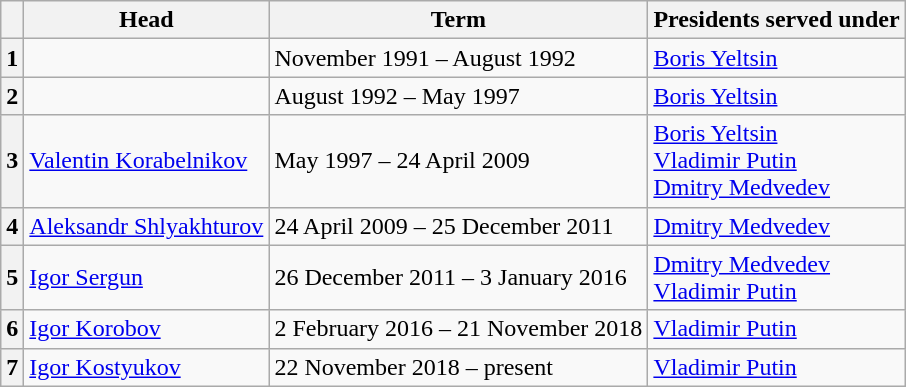<table class="wikitable" style="text-align:left">
<tr>
<th></th>
<th>Head</th>
<th>Term</th>
<th>Presidents served under</th>
</tr>
<tr>
<th>1</th>
<td></td>
<td>November 1991 – August 1992</td>
<td><a href='#'>Boris Yeltsin</a></td>
</tr>
<tr>
<th>2</th>
<td></td>
<td>August 1992 – May 1997</td>
<td><a href='#'>Boris Yeltsin</a></td>
</tr>
<tr>
<th>3</th>
<td><a href='#'>Valentin Korabelnikov</a></td>
<td>May 1997 – 24 April 2009</td>
<td><a href='#'>Boris Yeltsin</a><br><a href='#'>Vladimir Putin</a><br><a href='#'>Dmitry Medvedev</a></td>
</tr>
<tr>
<th>4</th>
<td><a href='#'>Aleksandr Shlyakhturov</a></td>
<td>24 April 2009 – 25 December 2011</td>
<td><a href='#'>Dmitry Medvedev</a></td>
</tr>
<tr>
<th>5</th>
<td><a href='#'>Igor Sergun</a></td>
<td>26 December 2011 – 3 January 2016</td>
<td><a href='#'>Dmitry Medvedev</a><br><a href='#'>Vladimir Putin</a></td>
</tr>
<tr>
<th>6</th>
<td><a href='#'>Igor Korobov</a></td>
<td>2 February 2016 – 21 November 2018</td>
<td><a href='#'>Vladimir Putin</a></td>
</tr>
<tr>
<th>7</th>
<td><a href='#'>Igor Kostyukov</a></td>
<td>22 November 2018 – present</td>
<td><a href='#'>Vladimir Putin</a></td>
</tr>
</table>
